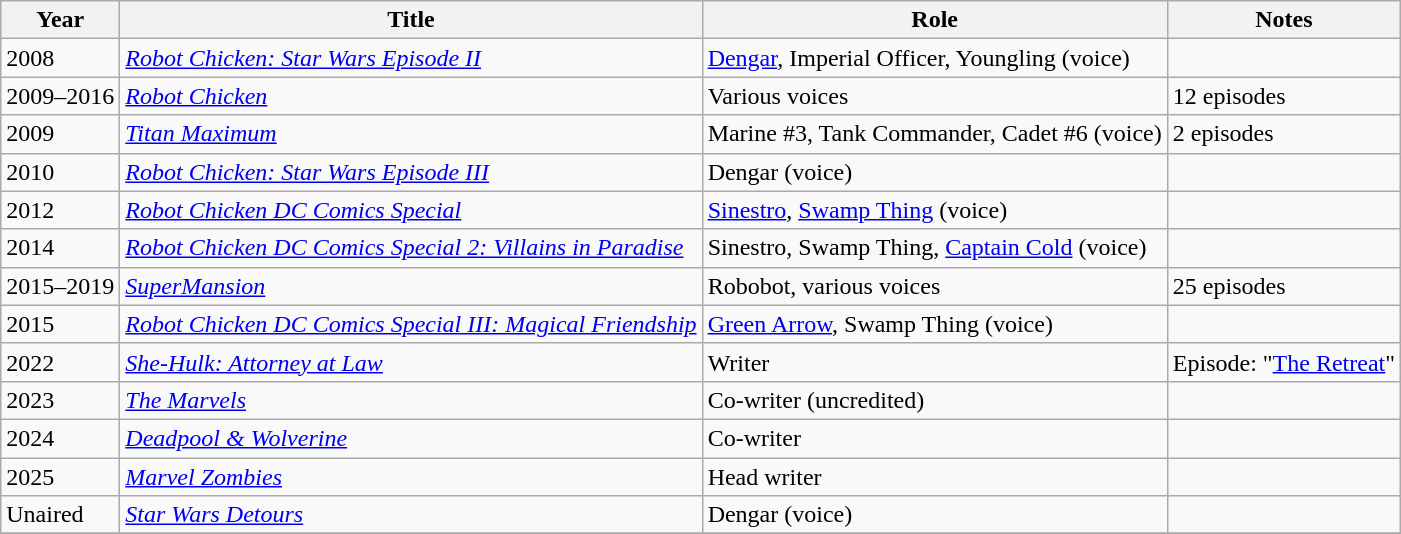<table class="wikitable sortable plainrowheaders" style="white-space:nowrap">
<tr>
<th>Year</th>
<th>Title</th>
<th>Role</th>
<th>Notes</th>
</tr>
<tr>
<td>2008</td>
<td><em><a href='#'>Robot Chicken: Star Wars Episode II</a></em></td>
<td><a href='#'>Dengar</a>, Imperial Officer, Youngling (voice)</td>
<td></td>
</tr>
<tr>
<td>2009–2016</td>
<td><em><a href='#'>Robot Chicken</a></em></td>
<td>Various voices</td>
<td>12 episodes</td>
</tr>
<tr>
<td>2009</td>
<td><em><a href='#'>Titan Maximum</a></em></td>
<td>Marine #3, Tank Commander, Cadet #6 (voice)</td>
<td>2 episodes</td>
</tr>
<tr>
<td>2010</td>
<td><em><a href='#'>Robot Chicken: Star Wars Episode III</a></em></td>
<td>Dengar (voice)</td>
<td></td>
</tr>
<tr>
<td>2012</td>
<td><em><a href='#'>Robot Chicken DC Comics Special</a></em></td>
<td><a href='#'>Sinestro</a>, <a href='#'>Swamp Thing</a> (voice)</td>
<td></td>
</tr>
<tr>
<td>2014</td>
<td><em><a href='#'>Robot Chicken DC Comics Special 2: Villains in Paradise</a></em></td>
<td>Sinestro, Swamp Thing, <a href='#'>Captain Cold</a> (voice)</td>
<td></td>
</tr>
<tr>
<td>2015–2019</td>
<td><em><a href='#'>SuperMansion</a></em></td>
<td>Robobot, various voices</td>
<td>25 episodes</td>
</tr>
<tr>
<td>2015</td>
<td><em><a href='#'>Robot Chicken DC Comics Special III: Magical Friendship</a></em></td>
<td><a href='#'>Green Arrow</a>, Swamp Thing (voice)</td>
<td></td>
</tr>
<tr>
<td>2022</td>
<td><em><a href='#'>She-Hulk: Attorney at Law</a></em></td>
<td>Writer</td>
<td>Episode: "<a href='#'>The Retreat</a>"</td>
</tr>
<tr>
<td>2023</td>
<td><em><a href='#'>The Marvels</a></em></td>
<td>Co-writer (uncredited)</td>
<td></td>
</tr>
<tr>
<td>2024</td>
<td><em><a href='#'>Deadpool & Wolverine</a></em></td>
<td>Co-writer</td>
<td></td>
</tr>
<tr>
<td>2025</td>
<td><em><a href='#'>Marvel Zombies</a></em></td>
<td>Head writer</td>
<td></td>
</tr>
<tr>
<td>Unaired</td>
<td><em><a href='#'>Star Wars Detours</a></em></td>
<td>Dengar (voice)</td>
<td></td>
</tr>
<tr>
</tr>
</table>
